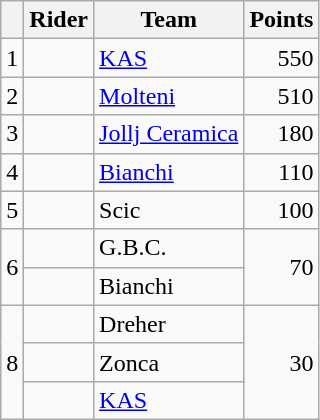<table class="wikitable">
<tr>
<th></th>
<th>Rider</th>
<th>Team</th>
<th>Points</th>
</tr>
<tr>
<td>1</td>
<td> </td>
<td><a href='#'>KAS</a></td>
<td align=right>550</td>
</tr>
<tr>
<td>2</td>
<td>  </td>
<td><a href='#'>Molteni</a></td>
<td align=right>510</td>
</tr>
<tr>
<td>3</td>
<td></td>
<td><a href='#'>Jollj Ceramica</a></td>
<td align=right>180</td>
</tr>
<tr>
<td>4</td>
<td></td>
<td><a href='#'>Bianchi</a></td>
<td align=right>110</td>
</tr>
<tr>
<td>5</td>
<td></td>
<td>Scic</td>
<td align=right>100</td>
</tr>
<tr>
<td rowspan="2">6</td>
<td></td>
<td>G.B.C.</td>
<td align=right rowspan="2">70</td>
</tr>
<tr>
<td></td>
<td>Bianchi</td>
</tr>
<tr>
<td rowspan="3">8</td>
<td></td>
<td>Dreher</td>
<td align=right rowspan="3">30</td>
</tr>
<tr>
<td></td>
<td>Zonca</td>
</tr>
<tr>
<td></td>
<td><a href='#'>KAS</a></td>
</tr>
</table>
